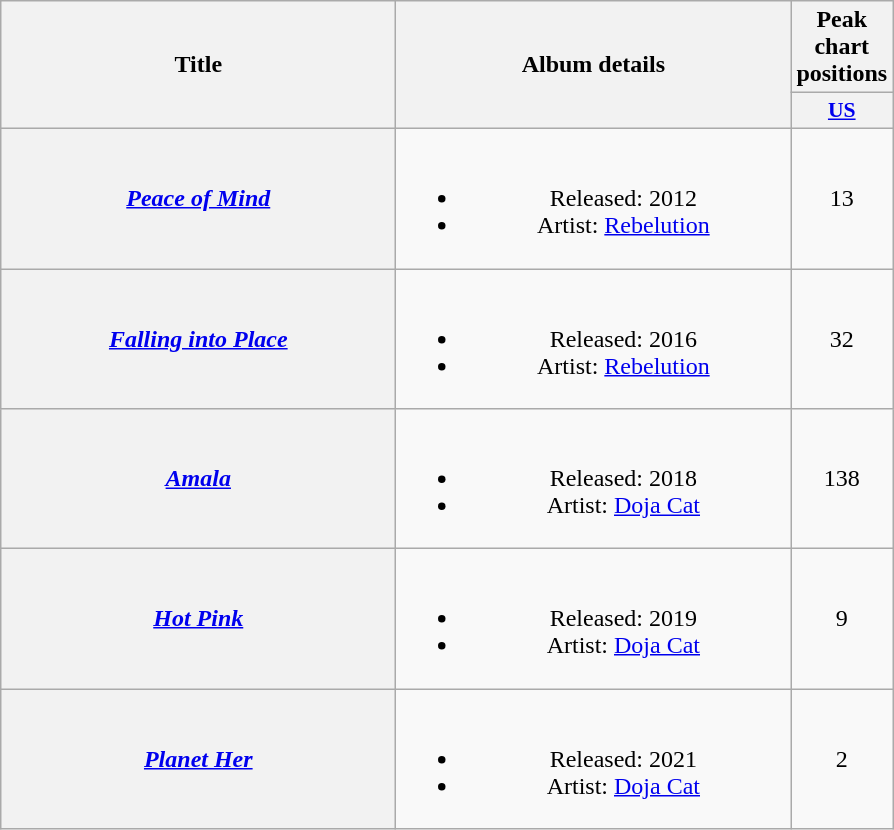<table class="wikitable plainrowheaders" border="1" style="text-align:center;">
<tr>
<th rowspan="2" scope="col" style="width:16em;">Title</th>
<th rowspan="2" scope="col" style="width:16em;">Album details</th>
<th scope="col">Peak chart positions</th>
</tr>
<tr>
<th scope="col" style="width:2em;font-size:90%;"><a href='#'>US</a><br></th>
</tr>
<tr>
<th scope="row"><em><a href='#'>Peace of Mind</a></em></th>
<td><br><ul><li>Released: 2012</li><li>Artist: <a href='#'>Rebelution</a></li></ul></td>
<td>13</td>
</tr>
<tr>
<th scope="row"><em><a href='#'>Falling into Place</a></em></th>
<td><br><ul><li>Released: 2016</li><li>Artist: <a href='#'>Rebelution</a></li></ul></td>
<td>32</td>
</tr>
<tr>
<th scope="row"><em><a href='#'>Amala</a></em></th>
<td><br><ul><li>Released: 2018</li><li>Artist: <a href='#'>Doja Cat</a></li></ul></td>
<td>138</td>
</tr>
<tr>
<th scope="row"><em><a href='#'>Hot Pink</a></em></th>
<td><br><ul><li>Released: 2019</li><li>Artist: <a href='#'>Doja Cat</a></li></ul></td>
<td>9</td>
</tr>
<tr>
<th scope="row"><em><a href='#'>Planet Her</a></em></th>
<td><br><ul><li>Released: 2021</li><li>Artist: <a href='#'>Doja Cat</a></li></ul></td>
<td>2</td>
</tr>
</table>
